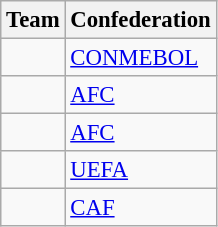<table class="wikitable sortable" style="font-size: 95%;">
<tr>
<th>Team</th>
<th>Confederation</th>
</tr>
<tr>
<td></td>
<td><a href='#'>CONMEBOL</a></td>
</tr>
<tr>
<td></td>
<td><a href='#'>AFC</a></td>
</tr>
<tr>
<td></td>
<td><a href='#'>AFC</a></td>
</tr>
<tr>
<td></td>
<td><a href='#'>UEFA</a></td>
</tr>
<tr>
<td></td>
<td><a href='#'>CAF</a></td>
</tr>
</table>
